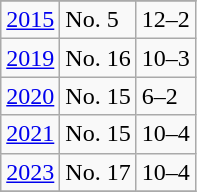<table class="wikitable">
<tr>
</tr>
<tr>
<td><a href='#'>2015</a></td>
<td>No. 5</td>
<td>12–2</td>
</tr>
<tr>
<td><a href='#'>2019</a></td>
<td>No. 16</td>
<td>10–3</td>
</tr>
<tr>
<td><a href='#'>2020</a></td>
<td>No. 15</td>
<td>6–2</td>
</tr>
<tr>
<td><a href='#'>2021</a></td>
<td>No. 15</td>
<td>10–4</td>
</tr>
<tr>
<td><a href='#'>2023</a></td>
<td>No. 17</td>
<td>10–4</td>
</tr>
<tr>
</tr>
</table>
